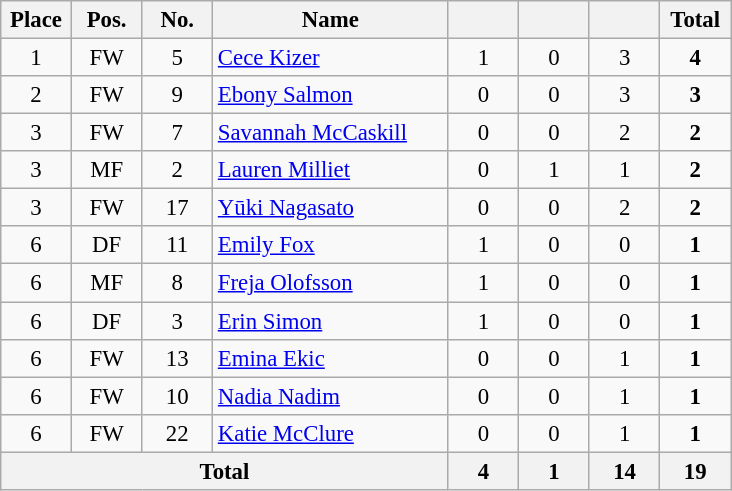<table class="wikitable sortable" style="font-size: 95%; text-align: center;">
<tr>
<th width=40>Place</th>
<th width=40>Pos.</th>
<th width=40>No.</th>
<th width=150>Name</th>
<th width=40></th>
<th width=40></th>
<th width=40></th>
<th width=40><strong>Total</strong></th>
</tr>
<tr>
<td>1</td>
<td>FW</td>
<td>5</td>
<td align="left"> <a href='#'>Cece Kizer</a></td>
<td>1</td>
<td>0</td>
<td>3</td>
<td><strong>4</strong></td>
</tr>
<tr>
<td>2</td>
<td>FW</td>
<td>9</td>
<td align="left"> <a href='#'>Ebony Salmon</a></td>
<td>0</td>
<td>0</td>
<td>3</td>
<td><strong>3</strong></td>
</tr>
<tr>
<td>3</td>
<td>FW</td>
<td>7</td>
<td align="left"> <a href='#'>Savannah McCaskill</a></td>
<td>0</td>
<td>0</td>
<td>2</td>
<td><strong>2</strong></td>
</tr>
<tr>
<td>3</td>
<td>MF</td>
<td>2</td>
<td align="left"> <a href='#'>Lauren Milliet</a></td>
<td>0</td>
<td>1</td>
<td>1</td>
<td><strong>2</strong></td>
</tr>
<tr>
<td>3</td>
<td>FW</td>
<td>17</td>
<td align="left"> <a href='#'>Yūki Nagasato</a></td>
<td>0</td>
<td>0</td>
<td>2</td>
<td><strong>2</strong></td>
</tr>
<tr>
<td>6</td>
<td>DF</td>
<td>11</td>
<td align="left"> <a href='#'>Emily Fox</a></td>
<td>1</td>
<td>0</td>
<td>0</td>
<td><strong>1</strong></td>
</tr>
<tr>
<td>6</td>
<td>MF</td>
<td>8</td>
<td align="left"> <a href='#'>Freja Olofsson</a></td>
<td>1</td>
<td>0</td>
<td>0</td>
<td><strong>1</strong></td>
</tr>
<tr>
<td>6</td>
<td>DF</td>
<td>3</td>
<td align="left"> <a href='#'>Erin Simon</a></td>
<td>1</td>
<td>0</td>
<td>0</td>
<td><strong>1</strong></td>
</tr>
<tr>
<td>6</td>
<td>FW</td>
<td>13</td>
<td align="left"> <a href='#'>Emina Ekic</a></td>
<td>0</td>
<td>0</td>
<td>1</td>
<td><strong>1</strong></td>
</tr>
<tr>
<td>6</td>
<td>FW</td>
<td>10</td>
<td align="left"> <a href='#'>Nadia Nadim</a></td>
<td>0</td>
<td>0</td>
<td>1</td>
<td><strong>1</strong></td>
</tr>
<tr>
<td>6</td>
<td>FW</td>
<td>22</td>
<td align="left"> <a href='#'>Katie McClure</a></td>
<td>0</td>
<td>0</td>
<td>1</td>
<td><strong>1</strong></td>
</tr>
<tr>
<th colspan="4">Total</th>
<th>4</th>
<th>1</th>
<th>14</th>
<th>19</th>
</tr>
</table>
